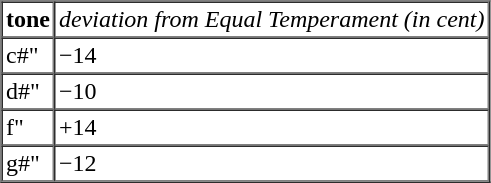<table cellpadding="2" cellspacing="0" border="1">
<tr>
<td align="left"><strong>tone</strong></td>
<td align="left"><em>deviation from Equal Temperament (in cent)</em></td>
</tr>
<tr>
<td>c#"</td>
<td>−14</td>
</tr>
<tr>
<td>d#"</td>
<td>−10</td>
</tr>
<tr>
<td>f"</td>
<td>+14</td>
</tr>
<tr>
<td>g#"</td>
<td>−12</td>
</tr>
<tr>
</tr>
</table>
